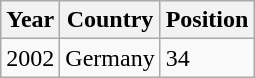<table class="wikitable">
<tr>
<th>Year</th>
<th>Country</th>
<th>Position</th>
</tr>
<tr>
<td>2002</td>
<td>Germany</td>
<td>34</td>
</tr>
</table>
